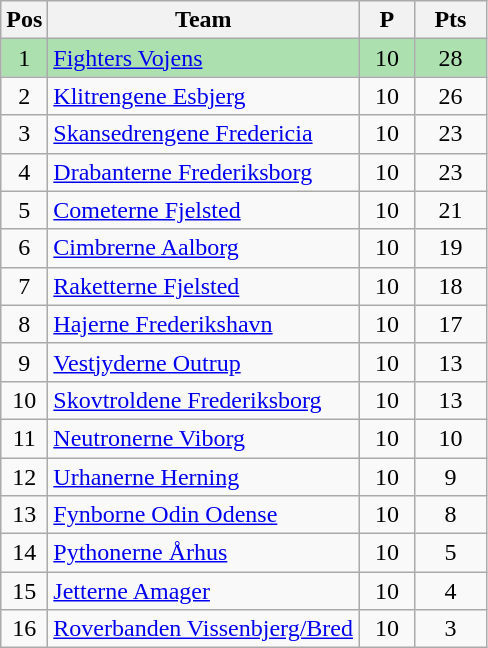<table class="wikitable" style="font-size: 100%">
<tr>
<th width=20>Pos</th>
<th width=200>Team</th>
<th width=30>P</th>
<th width=40>Pts</th>
</tr>
<tr align=center style="background:#ACE1AF;">
<td>1</td>
<td align="left"><a href='#'>Fighters Vojens</a></td>
<td>10</td>
<td>28</td>
</tr>
<tr align=center>
<td>2</td>
<td align="left"><a href='#'>Klitrengene Esbjerg</a></td>
<td>10</td>
<td>26</td>
</tr>
<tr align=center>
<td>3</td>
<td align="left"><a href='#'>Skansedrengene Fredericia</a></td>
<td>10</td>
<td>23</td>
</tr>
<tr align=center>
<td>4</td>
<td align="left"><a href='#'>Drabanterne Frederiksborg</a></td>
<td>10</td>
<td>23</td>
</tr>
<tr align=center>
<td>5</td>
<td align="left"><a href='#'>Cometerne Fjelsted</a></td>
<td>10</td>
<td>21</td>
</tr>
<tr align=center>
<td>6</td>
<td align="left"><a href='#'>Cimbrerne Aalborg</a></td>
<td>10</td>
<td>19</td>
</tr>
<tr align=center>
<td>7</td>
<td align="left"><a href='#'>Raketterne Fjelsted</a></td>
<td>10</td>
<td>18</td>
</tr>
<tr align=center>
<td>8</td>
<td align="left"><a href='#'>Hajerne Frederikshavn</a></td>
<td>10</td>
<td>17</td>
</tr>
<tr align=center>
<td>9</td>
<td align="left"><a href='#'>Vestjyderne Outrup</a></td>
<td>10</td>
<td>13</td>
</tr>
<tr align=center>
<td>10</td>
<td align="left"><a href='#'>Skovtroldene Frederiksborg</a></td>
<td>10</td>
<td>13</td>
</tr>
<tr align=center>
<td>11</td>
<td align="left"><a href='#'>Neutronerne Viborg</a></td>
<td>10</td>
<td>10</td>
</tr>
<tr align=center>
<td>12</td>
<td align="left"><a href='#'>Urhanerne Herning</a></td>
<td>10</td>
<td>9</td>
</tr>
<tr align=center>
<td>13</td>
<td align="left"><a href='#'>Fynborne Odin Odense</a></td>
<td>10</td>
<td>8</td>
</tr>
<tr align=center>
<td>14</td>
<td align="left"><a href='#'>Pythonerne Århus</a></td>
<td>10</td>
<td>5</td>
</tr>
<tr align=center>
<td>15</td>
<td align="left"><a href='#'>Jetterne Amager</a></td>
<td>10</td>
<td>4</td>
</tr>
<tr align=center>
<td>16</td>
<td align="left"><a href='#'>Roverbanden Vissenbjerg/Bred</a></td>
<td>10</td>
<td>3</td>
</tr>
</table>
